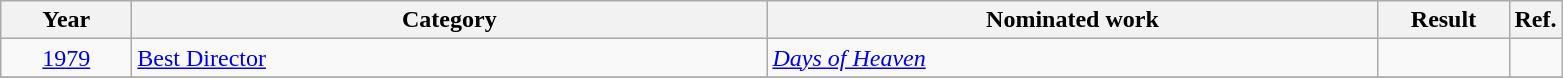<table class=wikitable>
<tr>
<th scope="col" style="width:5em;">Year</th>
<th scope="col" style="width:26em;">Category</th>
<th scope="col" style="width:25em;">Nominated work</th>
<th scope="col" style="width:5em;">Result</th>
<th>Ref.</th>
</tr>
<tr>
<td style="text-align:center;"><a href='#'>1979</a></td>
<td><a href='#'>Best Director</a></td>
<td><em><a href='#'>Days of Heaven</a></em></td>
<td></td>
<td style="text-align: center;"></td>
</tr>
<tr>
</tr>
</table>
